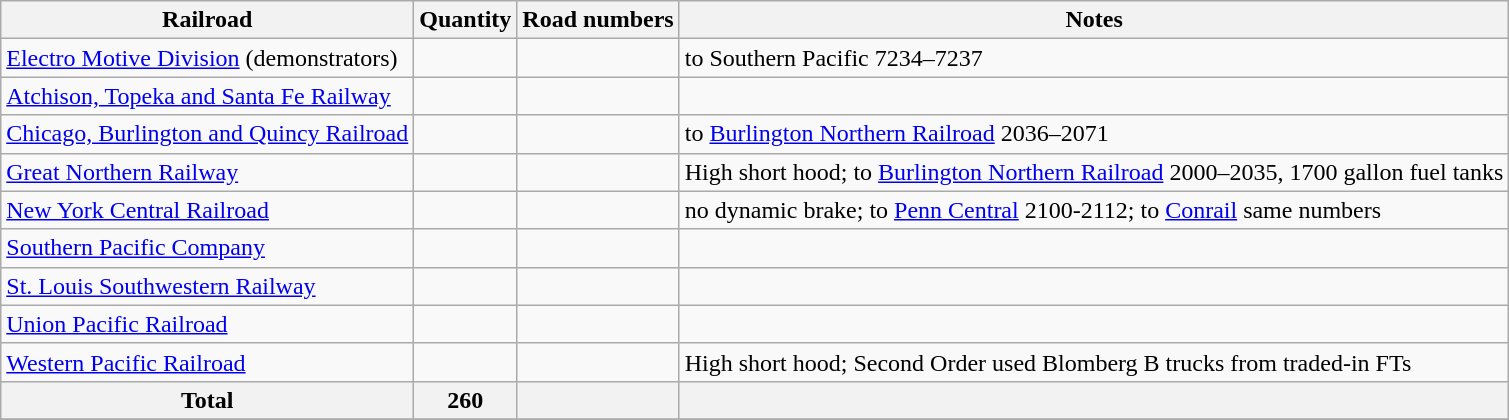<table class="wikitable">
<tr>
<th>Railroad</th>
<th>Quantity</th>
<th>Road numbers</th>
<th>Notes</th>
</tr>
<tr>
<td><a href='#'>Electro Motive Division</a> (demonstrators)</td>
<td></td>
<td></td>
<td>to Southern Pacific 7234–7237</td>
</tr>
<tr>
<td><a href='#'>Atchison, Topeka and Santa Fe Railway</a></td>
<td></td>
<td></td>
<td></td>
</tr>
<tr>
<td><a href='#'>Chicago, Burlington and Quincy Railroad</a></td>
<td></td>
<td></td>
<td>to <a href='#'>Burlington Northern Railroad</a> 2036–2071</td>
</tr>
<tr>
<td><a href='#'>Great Northern Railway</a></td>
<td></td>
<td></td>
<td>High short hood; to <a href='#'>Burlington Northern Railroad</a> 2000–2035, 1700 gallon fuel tanks</td>
</tr>
<tr>
<td><a href='#'>New York Central Railroad</a></td>
<td></td>
<td></td>
<td>no dynamic brake; to <a href='#'>Penn Central</a> 2100-2112; to <a href='#'>Conrail</a> same numbers</td>
</tr>
<tr>
<td><a href='#'>Southern Pacific Company</a></td>
<td></td>
<td></td>
<td></td>
</tr>
<tr>
<td><a href='#'>St. Louis Southwestern Railway</a></td>
<td></td>
<td></td>
<td></td>
</tr>
<tr>
<td><a href='#'>Union Pacific Railroad</a></td>
<td></td>
<td></td>
<td></td>
</tr>
<tr>
<td><a href='#'>Western Pacific Railroad</a></td>
<td></td>
<td></td>
<td>High short hood; Second Order used Blomberg B trucks from traded-in FTs</td>
</tr>
<tr>
<th>Total</th>
<th>260</th>
<th></th>
<th></th>
</tr>
<tr>
</tr>
</table>
